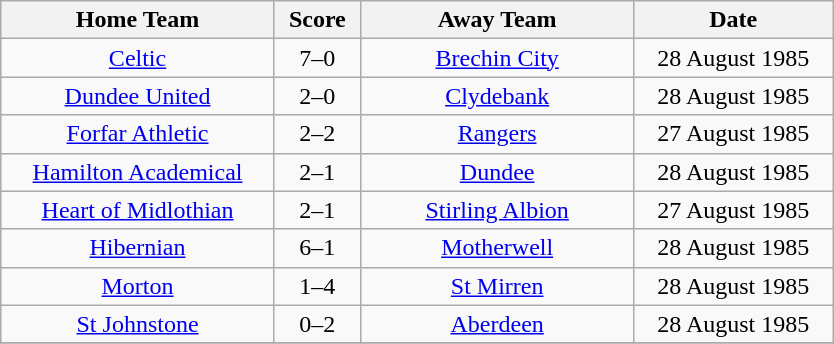<table class="wikitable" style="text-align:center;">
<tr>
<th width=175>Home Team</th>
<th width=50>Score</th>
<th width=175>Away Team</th>
<th width= 125>Date</th>
</tr>
<tr>
<td><a href='#'>Celtic</a></td>
<td>7–0</td>
<td><a href='#'>Brechin City</a></td>
<td>28 August 1985</td>
</tr>
<tr>
<td><a href='#'>Dundee United</a></td>
<td>2–0</td>
<td><a href='#'>Clydebank</a></td>
<td>28 August 1985</td>
</tr>
<tr>
<td><a href='#'>Forfar Athletic</a></td>
<td>2–2</td>
<td><a href='#'>Rangers</a></td>
<td>27 August 1985</td>
</tr>
<tr>
<td><a href='#'>Hamilton Academical</a></td>
<td>2–1</td>
<td><a href='#'>Dundee</a></td>
<td>28 August 1985</td>
</tr>
<tr>
<td><a href='#'>Heart of Midlothian</a></td>
<td>2–1</td>
<td><a href='#'>Stirling Albion</a></td>
<td>27 August 1985</td>
</tr>
<tr>
<td><a href='#'>Hibernian</a></td>
<td>6–1</td>
<td><a href='#'>Motherwell</a></td>
<td>28 August 1985</td>
</tr>
<tr>
<td><a href='#'>Morton</a></td>
<td>1–4</td>
<td><a href='#'>St Mirren</a></td>
<td>28 August 1985</td>
</tr>
<tr>
<td><a href='#'>St Johnstone</a></td>
<td>0–2</td>
<td><a href='#'>Aberdeen</a></td>
<td>28 August 1985</td>
</tr>
<tr>
</tr>
</table>
